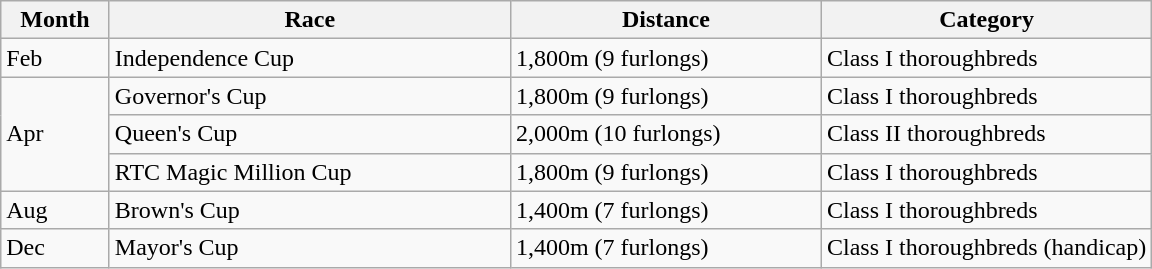<table class=wikitable>
<tr>
<th style="width:65px"><strong>Month</strong></th>
<th style="width:260px"><strong>Race</strong></th>
<th style="width:200px"><strong>Distance</strong></th>
<th><strong>Category</strong></th>
</tr>
<tr>
<td>Feb</td>
<td>Independence Cup</td>
<td>1,800m (9 furlongs)</td>
<td>Class I thoroughbreds</td>
</tr>
<tr>
<td rowspan="3">Apr</td>
<td>Governor's Cup</td>
<td>1,800m (9 furlongs)</td>
<td>Class I thoroughbreds</td>
</tr>
<tr>
<td>Queen's Cup</td>
<td>2,000m (10 furlongs)</td>
<td>Class II thoroughbreds</td>
</tr>
<tr>
<td>RTC Magic Million Cup</td>
<td>1,800m (9 furlongs)</td>
<td>Class I thoroughbreds</td>
</tr>
<tr>
<td>Aug</td>
<td>Brown's Cup</td>
<td>1,400m (7 furlongs)</td>
<td>Class I thoroughbreds</td>
</tr>
<tr>
<td>Dec</td>
<td>Mayor's Cup</td>
<td>1,400m (7 furlongs)</td>
<td>Class I thoroughbreds (handicap)</td>
</tr>
</table>
